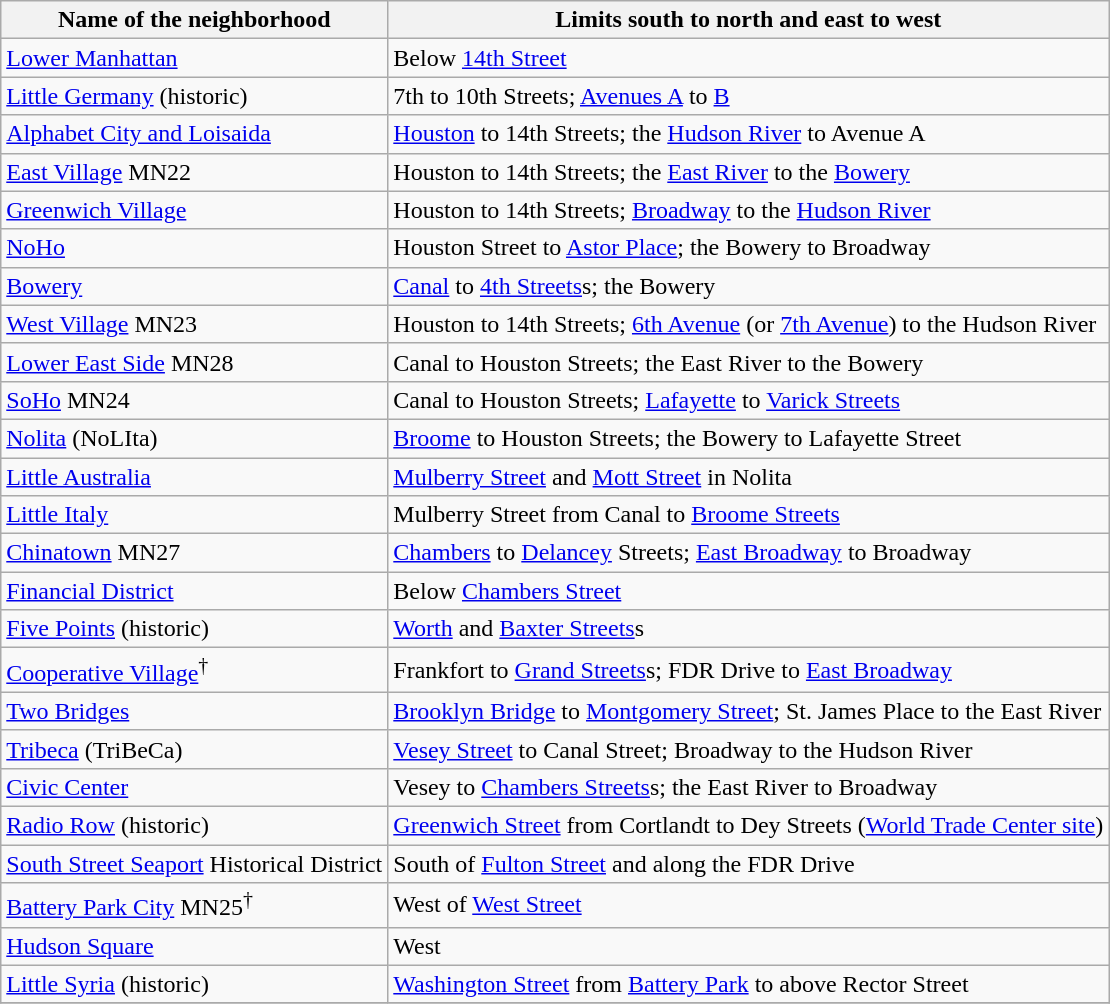<table class="wikitable sortable">
<tr>
<th>Name of the neighborhood</th>
<th>Limits south to north and east to west</th>
</tr>
<tr>
<td><a href='#'>Lower Manhattan</a></td>
<td>Below <a href='#'>14th Street</a></td>
</tr>
<tr>
<td><a href='#'>Little Germany</a> (historic)</td>
<td>7th to 10th Streets; <a href='#'>Avenues A</a> to <a href='#'>B</a></td>
</tr>
<tr>
<td><a href='#'>Alphabet City and Loisaida</a></td>
<td><a href='#'>Houston</a> to 14th Streets; the <a href='#'>Hudson River</a> to Avenue A</td>
</tr>
<tr>
<td><a href='#'>East Village</a> MN22</td>
<td>Houston to 14th Streets; the <a href='#'>East River</a> to the <a href='#'>Bowery</a></td>
</tr>
<tr>
<td><a href='#'>Greenwich Village</a></td>
<td>Houston to 14th Streets; <a href='#'>Broadway</a> to the <a href='#'>Hudson River</a></td>
</tr>
<tr>
<td><a href='#'>NoHo</a></td>
<td>Houston Street to <a href='#'>Astor Place</a>; the Bowery to Broadway</td>
</tr>
<tr>
<td><a href='#'>Bowery</a></td>
<td><a href='#'>Canal</a> to <a href='#'>4th Streets</a>s; the Bowery</td>
</tr>
<tr>
<td><a href='#'>West Village</a> MN23</td>
<td>Houston to 14th Streets; <a href='#'>6th Avenue</a> (or <a href='#'>7th Avenue</a>) to the Hudson River</td>
</tr>
<tr>
<td><a href='#'>Lower East Side</a> MN28</td>
<td>Canal to Houston Streets; the East River to the Bowery</td>
</tr>
<tr>
<td><a href='#'>SoHo</a> MN24</td>
<td>Canal to Houston Streets; <a href='#'>Lafayette</a> to <a href='#'>Varick Streets</a></td>
</tr>
<tr>
<td><a href='#'>Nolita</a> (NoLIta)</td>
<td><a href='#'>Broome</a> to Houston Streets; the Bowery to Lafayette Street</td>
</tr>
<tr>
<td><a href='#'>Little Australia</a></td>
<td><a href='#'>Mulberry Street</a> and <a href='#'>Mott Street</a> in Nolita</td>
</tr>
<tr>
<td><a href='#'>Little Italy</a></td>
<td>Mulberry Street from Canal to <a href='#'>Broome Streets</a></td>
</tr>
<tr>
<td><a href='#'>Chinatown</a> MN27</td>
<td><a href='#'>Chambers</a> to <a href='#'>Delancey</a> Streets; <a href='#'>East Broadway</a> to Broadway</td>
</tr>
<tr>
<td><a href='#'>Financial District</a></td>
<td>Below <a href='#'>Chambers Street</a></td>
</tr>
<tr>
<td><a href='#'>Five Points</a> (historic)</td>
<td><a href='#'>Worth</a> and <a href='#'>Baxter Streets</a>s</td>
</tr>
<tr>
<td><a href='#'>Cooperative Village</a><sup>†</sup></td>
<td>Frankfort to <a href='#'>Grand Streets</a>s; FDR Drive to <a href='#'>East Broadway</a></td>
</tr>
<tr>
<td><a href='#'>Two Bridges</a></td>
<td><a href='#'>Brooklyn Bridge</a> to <a href='#'>Montgomery Street</a>; St. James Place to the East River</td>
</tr>
<tr>
<td><a href='#'>Tribeca</a> (TriBeCa)</td>
<td><a href='#'>Vesey Street</a> to Canal Street; Broadway to the Hudson River</td>
</tr>
<tr>
<td><a href='#'>Civic Center</a></td>
<td>Vesey to <a href='#'>Chambers Streets</a>s; the East River to Broadway</td>
</tr>
<tr>
<td><a href='#'>Radio Row</a> (historic)</td>
<td><a href='#'>Greenwich Street</a> from Cortlandt to Dey Streets (<a href='#'>World Trade Center site</a>)</td>
</tr>
<tr>
<td><a href='#'>South Street Seaport</a> Historical District</td>
<td>South of <a href='#'>Fulton Street</a> and along the FDR Drive</td>
</tr>
<tr>
<td><a href='#'>Battery Park City</a> MN25<sup>†</sup></td>
<td>West of <a href='#'>West Street</a></td>
</tr>
<tr>
<td><a href='#'>Hudson Square</a></td>
<td>West</td>
</tr>
<tr>
<td><a href='#'>Little Syria</a> (historic)</td>
<td><a href='#'>Washington Street</a> from <a href='#'>Battery Park</a> to above Rector Street</td>
</tr>
<tr>
</tr>
</table>
